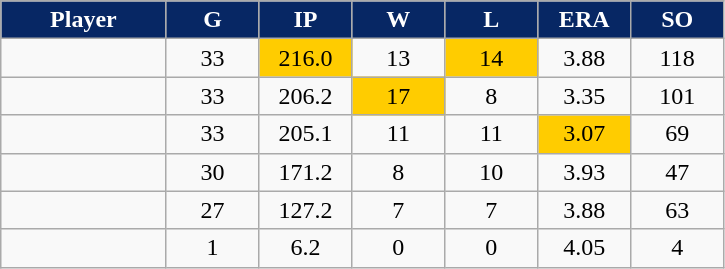<table class="wikitable sortable">
<tr>
<th style="background:#072764;color:white;" width="16%">Player</th>
<th style="background:#072764;color:white;" width="9%">G</th>
<th style="background:#072764;color:white;" width="9%">IP</th>
<th style="background:#072764;color:white;" width="9%">W</th>
<th style="background:#072764;color:white;" width="9%">L</th>
<th style="background:#072764;color:white;" width="9%">ERA</th>
<th style="background:#072764;color:white;" width="9%">SO</th>
</tr>
<tr align="center">
<td></td>
<td>33</td>
<td bgcolor="#FFCC00">216.0</td>
<td>13</td>
<td bgcolor="#FFCC00">14</td>
<td>3.88</td>
<td>118</td>
</tr>
<tr align="center">
<td></td>
<td>33</td>
<td>206.2</td>
<td bgcolor="#FFCC00">17</td>
<td>8</td>
<td>3.35</td>
<td>101</td>
</tr>
<tr align="center">
<td></td>
<td>33</td>
<td>205.1</td>
<td>11</td>
<td>11</td>
<td bgcolor="#FFCC00">3.07</td>
<td>69</td>
</tr>
<tr align="center">
<td></td>
<td>30</td>
<td>171.2</td>
<td>8</td>
<td>10</td>
<td>3.93</td>
<td>47</td>
</tr>
<tr align="center">
<td></td>
<td>27</td>
<td>127.2</td>
<td>7</td>
<td>7</td>
<td>3.88</td>
<td>63</td>
</tr>
<tr align="center">
<td></td>
<td>1</td>
<td>6.2</td>
<td>0</td>
<td>0</td>
<td>4.05</td>
<td>4</td>
</tr>
</table>
